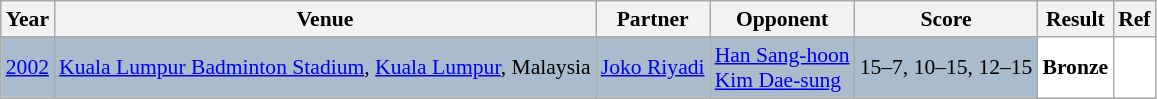<table class="sortable wikitable" style="font-size: 90%">
<tr>
<th>Year</th>
<th>Venue</th>
<th>Partner</th>
<th>Opponent</th>
<th>Score</th>
<th>Result</th>
<th>Ref</th>
</tr>
<tr style="background:#AABBCC">
<td align="center"><a href='#'>2002</a></td>
<td align="left"><a href='#'>Kuala Lumpur Badminton Stadium</a>, <a href='#'>Kuala Lumpur</a>, Malaysia</td>
<td align="left"> <a href='#'>Joko Riyadi</a></td>
<td align="left"> <a href='#'>Han Sang-hoon</a><br> <a href='#'>Kim Dae-sung</a></td>
<td align="left">15–7, 10–15, 12–15</td>
<td style="text-align:left; background:white"> <strong>Bronze</strong></td>
<td style="text-align:center; background:white"></td>
</tr>
</table>
